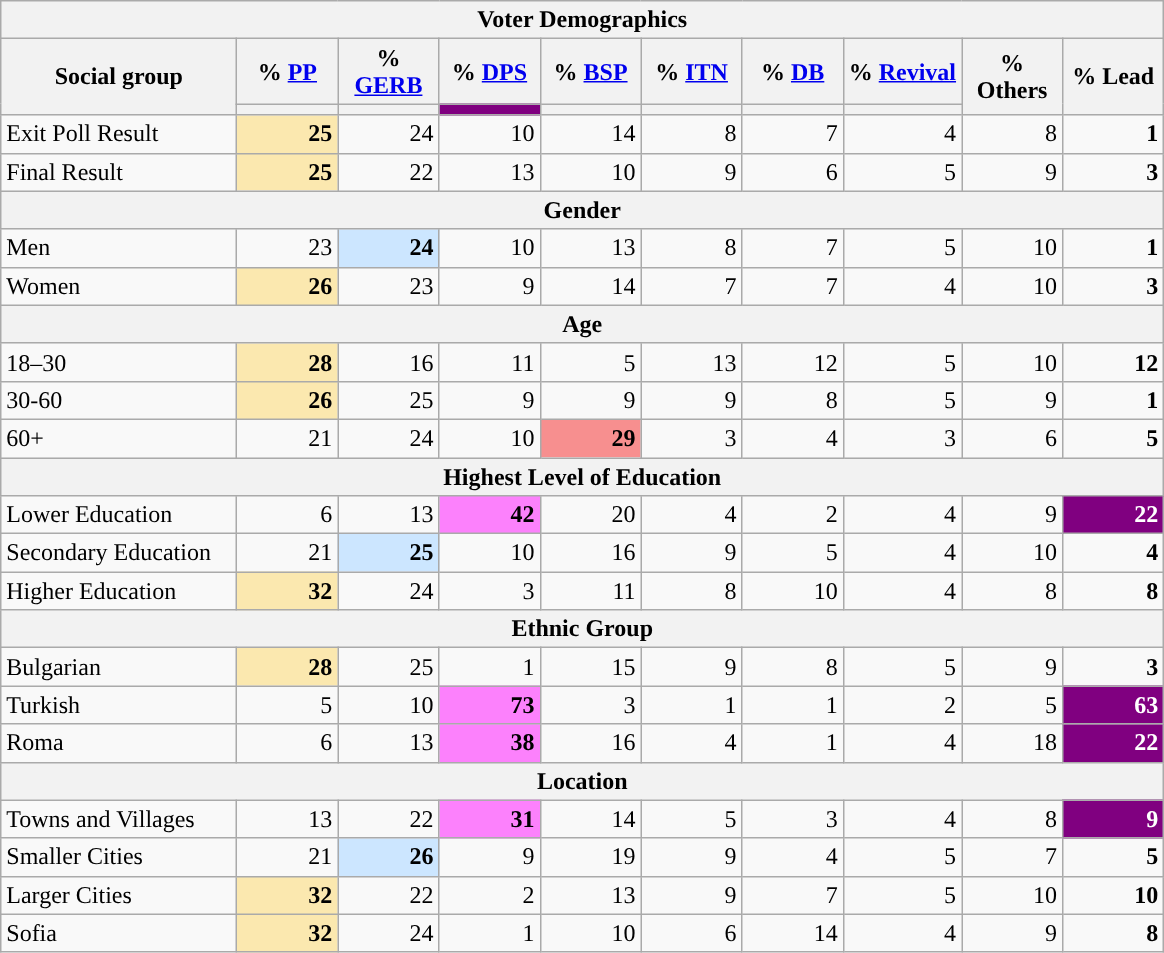<table class=wikitable>
<tr>
<th colspan="10">Voter Demographics</th>
</tr>
<tr>
<th style="width:150px;" rowspan="2">Social group</th>
<th style="width:60px;" class="unsortable">% <a href='#'>PP</a></th>
<th style="width:60px;" class="unsortable">% <a href='#'>GERB</a></th>
<th style="width:60px;" class="unsortable">% <a href='#'>DPS</a></th>
<th style="width:60px;" class="unsortable">% <a href='#'>BSP</a></th>
<th style="width:60px;" class="unsortable">% <a href='#'>ITN</a></th>
<th style="width:60px;" class="unsortable">% <a href='#'>DB</a></th>
<th>% <a href='#'>Revival</a></th>
<th style="width:60px;" rowspan="2" class="unsortable">% Others</th>
<th style="width:60px;" rowspan="2" class="unsortable">% Lead</th>
</tr>
<tr>
<th class="unsortable" style="color:inherit;background:"></th>
<th class="unsortable" style="color:inherit;background:"></th>
<th class="unsortable" style="color:inherit;background:#800080;  width:60px;"></th>
<th class="unsortable" style="color:inherit;background:"></th>
<th class="unsortable" style="color:inherit;background:"></th>
<th class="unsortable" style="color:inherit;background:"></th>
<th class="unsortable" style="color:inherit;background:"></th>
</tr>
<tr>
<td>Exit Poll Result</td>
<td style="text-align:right; background:#FBE8AF;"><strong>25</strong></td>
<td style="text-align:right;">24</td>
<td style="text-align:right;">10</td>
<td style="text-align:right;">14</td>
<td style="text-align:right;">8</td>
<td style="text-align:right;">7</td>
<td style="text-align:right;">4</td>
<td style="text-align:right;">8</td>
<td style="text-align:right; background:"><strong>1</strong></td>
</tr>
<tr>
<td>Final Result</td>
<td style="text-align:right; background:#FBE8AF;"><strong>25</strong></td>
<td style="text-align:right;">22</td>
<td style="text-align:right;">13</td>
<td style="text-align:right;">10</td>
<td style="text-align:right;">9</td>
<td style="text-align:right;">6</td>
<td style="text-align:right;">5</td>
<td style="text-align:right;">9</td>
<td style="text-align:right; background:"><strong>3</strong></td>
</tr>
<tr>
<th colspan=10>Gender</th>
</tr>
<tr>
<td>Men</td>
<td style="text-align:right;">23</td>
<td style="text-align:right; background:#CCE6FF;"><strong>24</strong></td>
<td style="text-align:right;">10</td>
<td style="text-align:right;">13</td>
<td style="text-align:right;">8</td>
<td style="text-align:right;">7</td>
<td style="text-align:right;">5</td>
<td style="text-align:right;">10</td>
<td style="text-align:right; background:"><strong>1</strong></td>
</tr>
<tr>
<td>Women</td>
<td style="text-align:right; background:#FBE8AF;"><strong>26</strong></td>
<td style="text-align:right;">23</td>
<td style="text-align:right;">9</td>
<td style="text-align:right;">14</td>
<td style="text-align:right;">7</td>
<td style="text-align:right;">7</td>
<td style="text-align:right;">4</td>
<td style="text-align:right;">10</td>
<td style="text-align:right; background:"><strong>3</strong></td>
</tr>
<tr>
<th colspan=10>Age</th>
</tr>
<tr>
<td>18–30</td>
<td style="text-align:right; background:#FBE8AF;"><strong>28</strong></td>
<td style="text-align:right;">16</td>
<td style="text-align:right;">11</td>
<td style="text-align:right;">5</td>
<td style="text-align:right;">13</td>
<td style="text-align:right;">12</td>
<td style="text-align:right;">5</td>
<td style="text-align:right;">10</td>
<td style="text-align:right; background:"><strong>12</strong></td>
</tr>
<tr>
<td>30-60</td>
<td style="text-align:right; background:#FBE8AF;"><strong>26</strong></td>
<td style="text-align:right;">25</td>
<td style="text-align:right;">9</td>
<td style="text-align:right;">9</td>
<td style="text-align:right;">9</td>
<td style="text-align:right;">8</td>
<td style="text-align:right;">5</td>
<td style="text-align:right;">9</td>
<td style="text-align:right; background:"><strong>1</strong></td>
</tr>
<tr>
<td>60+</td>
<td style="text-align:right;">21</td>
<td style="text-align:right;">24</td>
<td style="text-align:right;">10</td>
<td style="text-align:right; background:#F78F8F;"><strong>29</strong></td>
<td style="text-align:right;">3</td>
<td style="text-align:right;">4</td>
<td style="text-align:right;">3</td>
<td style="text-align:right;">6</td>
<td style="text-align:right; background:"><strong>5</strong></td>
</tr>
<tr>
<th colspan=10>Highest Level of Education</th>
</tr>
<tr>
<td>Lower Education</td>
<td style="text-align:right;">6</td>
<td style="text-align:right;">13</td>
<td style="text-align:right; background:#FC81FC"><strong>42</strong></td>
<td style="text-align:right;">20</td>
<td style="text-align:right;">4</td>
<td style="text-align:right;">2</td>
<td style="text-align:right;">4</td>
<td style="text-align:right;">9</td>
<td style="text-align:right; background:#800080; color:white;"><strong>22</strong></td>
</tr>
<tr>
<td>Secondary Education</td>
<td style="text-align:right;">21</td>
<td style="text-align:right; background:#CCE6FF;"><strong>25</strong></td>
<td style="text-align:right;">10</td>
<td style="text-align:right;">16</td>
<td style="text-align:right;">9</td>
<td style="text-align:right;">5</td>
<td style="text-align:right;">4</td>
<td style="text-align:right;">10</td>
<td style="text-align:right; background:"><strong>4</strong></td>
</tr>
<tr>
<td>Higher Education</td>
<td style="text-align:right; background:#FBE8AF;"><strong>32</strong></td>
<td style="text-align:right;">24</td>
<td style="text-align:right;">3</td>
<td style="text-align:right;">11</td>
<td style="text-align:right;">8</td>
<td style="text-align:right;">10</td>
<td style="text-align:right;">4</td>
<td style="text-align:right;">8</td>
<td style="text-align:right; background:"><strong>8</strong></td>
</tr>
<tr>
<th colspan=10>Ethnic Group</th>
</tr>
<tr>
<td>Bulgarian</td>
<td style="text-align:right; background:#FBE8AF;"><strong>28</strong></td>
<td style="text-align:right;">25</td>
<td style="text-align:right;">1</td>
<td style="text-align:right;">15</td>
<td style="text-align:right;">9</td>
<td style="text-align:right;">8</td>
<td style="text-align:right;">5</td>
<td style="text-align:right;">9</td>
<td style="text-align:right; background:"><strong>3</strong></td>
</tr>
<tr>
<td>Turkish</td>
<td style="text-align:right;">5</td>
<td style="text-align:right;">10</td>
<td style="text-align:right; background:#FC81FC"><strong>73</strong></td>
<td style="text-align:right;">3</td>
<td style="text-align:right;">1</td>
<td style="text-align:right;">1</td>
<td style="text-align:right;">2</td>
<td style="text-align:right;">5</td>
<td style="text-align:right; background:#800080; color:white;"><strong>63</strong></td>
</tr>
<tr>
<td>Roma</td>
<td style="text-align:right;">6</td>
<td style="text-align:right;">13</td>
<td style="text-align:right; background:#FC81FC"><strong>38</strong></td>
<td style="text-align:right;">16</td>
<td style="text-align:right;">4</td>
<td style="text-align:right;">1</td>
<td style="text-align:right;">4</td>
<td style="text-align:right;">18</td>
<td style="text-align:right; background:#800080; color:white;"><strong>22</strong></td>
</tr>
<tr>
<th colspan=10>Location</th>
</tr>
<tr>
<td>Towns and Villages</td>
<td style="text-align:right;">13</td>
<td style="text-align:right;">22</td>
<td style="text-align:right; background:#FC81FC"><strong>31</strong></td>
<td style="text-align:right;">14</td>
<td style="text-align:right;">5</td>
<td style="text-align:right;">3</td>
<td style="text-align:right;">4</td>
<td style="text-align:right;">8</td>
<td style="text-align:right; background:#800080; color:white;"><strong>9</strong></td>
</tr>
<tr>
<td>Smaller Cities</td>
<td style="text-align:right;">21</td>
<td style="text-align:right; background:#CCE6FF;"><strong>26</strong></td>
<td style="text-align:right;">9</td>
<td style="text-align:right;">19</td>
<td style="text-align:right;">9</td>
<td style="text-align:right;">4</td>
<td style="text-align:right;">5</td>
<td style="text-align:right;">7</td>
<td style="text-align:right; background:"><strong>5</strong></td>
</tr>
<tr>
<td>Larger Cities</td>
<td style="text-align:right; background:#FBE8AF;"><strong>32</strong></td>
<td style="text-align:right;">22</td>
<td style="text-align:right;">2</td>
<td style="text-align:right;">13</td>
<td style="text-align:right;">9</td>
<td style="text-align:right;">7</td>
<td style="text-align:right;">5</td>
<td style="text-align:right;">10</td>
<td style="text-align:right; background:"><strong>10</strong></td>
</tr>
<tr>
<td>Sofia</td>
<td style="text-align:right; background:#FBE8AF;"><strong>32</strong></td>
<td style="text-align:right;">24</td>
<td style="text-align:right;">1</td>
<td style="text-align:right;">10</td>
<td style="text-align:right;">6</td>
<td style="text-align:right;">14</td>
<td style="text-align:right;">4</td>
<td style="text-align:right;">9</td>
<td style="text-align:right; background:"><strong>8</strong></td>
</tr>
</table>
